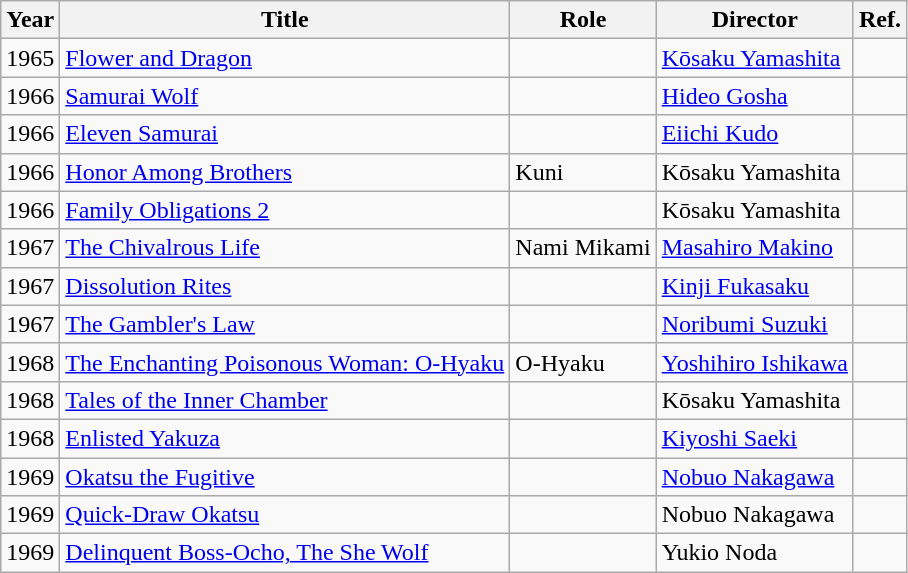<table class="wikitable">
<tr>
<th>Year</th>
<th>Title</th>
<th>Role</th>
<th>Director</th>
<th>Ref.</th>
</tr>
<tr>
<td>1965</td>
<td><a href='#'>Flower and Dragon</a></td>
<td></td>
<td><a href='#'>Kōsaku Yamashita</a></td>
<td></td>
</tr>
<tr>
<td>1966</td>
<td><a href='#'>Samurai Wolf</a></td>
<td></td>
<td><a href='#'>Hideo Gosha</a></td>
<td></td>
</tr>
<tr>
<td>1966</td>
<td><a href='#'>Eleven Samurai</a></td>
<td></td>
<td><a href='#'>Eiichi Kudo</a></td>
<td></td>
</tr>
<tr>
<td>1966</td>
<td><a href='#'>Honor Among Brothers</a></td>
<td>Kuni</td>
<td>Kōsaku Yamashita</td>
<td></td>
</tr>
<tr>
<td>1966</td>
<td><a href='#'>Family Obligations 2</a></td>
<td></td>
<td>Kōsaku Yamashita</td>
<td></td>
</tr>
<tr>
<td>1967</td>
<td><a href='#'>The Chivalrous Life</a></td>
<td>Nami Mikami</td>
<td><a href='#'>Masahiro Makino</a></td>
<td></td>
</tr>
<tr>
<td>1967</td>
<td><a href='#'>Dissolution Rites</a></td>
<td></td>
<td><a href='#'>Kinji Fukasaku</a></td>
<td></td>
</tr>
<tr>
<td>1967</td>
<td><a href='#'>The Gambler's Law</a></td>
<td></td>
<td><a href='#'>Noribumi Suzuki</a></td>
<td></td>
</tr>
<tr>
<td>1968</td>
<td><a href='#'>The Enchanting Poisonous Woman: O-Hyaku</a></td>
<td>O-Hyaku</td>
<td><a href='#'>Yoshihiro Ishikawa</a></td>
<td></td>
</tr>
<tr>
<td>1968</td>
<td><a href='#'>Tales of the Inner Chamber</a></td>
<td></td>
<td>Kōsaku Yamashita</td>
<td></td>
</tr>
<tr>
<td>1968</td>
<td><a href='#'>Enlisted Yakuza</a></td>
<td></td>
<td><a href='#'>Kiyoshi Saeki</a></td>
<td></td>
</tr>
<tr>
<td>1969</td>
<td><a href='#'>Okatsu the Fugitive</a></td>
<td></td>
<td><a href='#'>Nobuo Nakagawa</a></td>
<td></td>
</tr>
<tr>
<td>1969</td>
<td><a href='#'>Quick-Draw Okatsu</a></td>
<td></td>
<td>Nobuo Nakagawa</td>
<td></td>
</tr>
<tr>
<td>1969</td>
<td><a href='#'>Delinquent Boss-Ocho, The She Wolf</a></td>
<td></td>
<td>Yukio Noda</td>
<td></td>
</tr>
</table>
